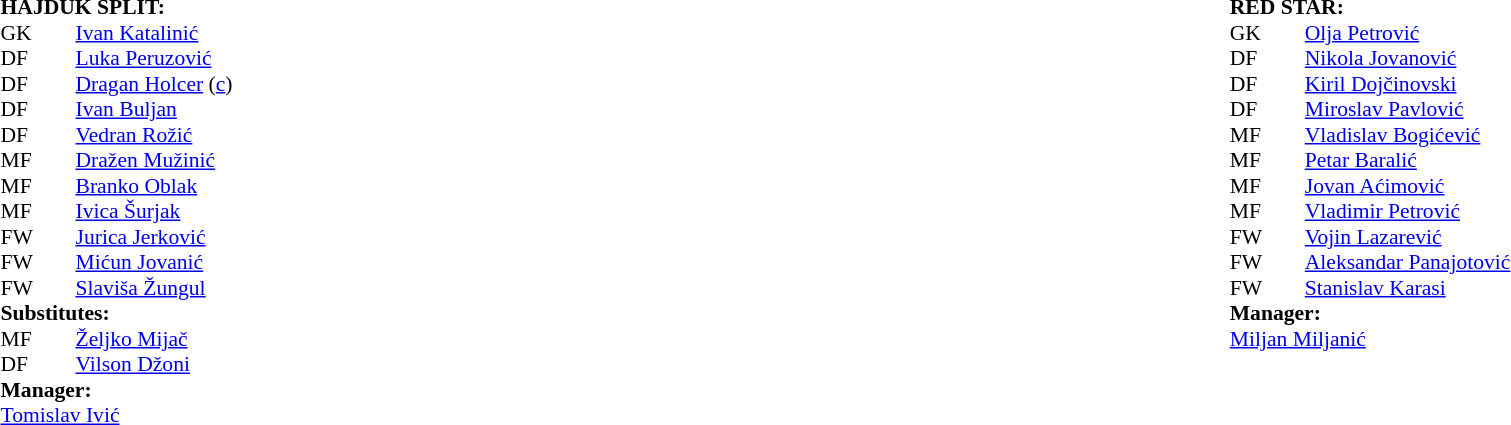<table width="100%">
<tr>
<td valign="top" width="50%"><br><table style="font-size: 90%" cellspacing="0" cellpadding="0">
<tr>
<td colspan="4"><strong>HAJDUK SPLIT:</strong></td>
</tr>
<tr>
<th width="25"></th>
<th width="25"></th>
<th width="200"></th>
<th></th>
</tr>
<tr>
<td>GK</td>
<td><strong></strong></td>
<td> <a href='#'>Ivan Katalinić</a></td>
</tr>
<tr>
<td>DF</td>
<td><strong></strong></td>
<td> <a href='#'>Luka Peruzović</a></td>
</tr>
<tr>
<td>DF</td>
<td><strong></strong></td>
<td> <a href='#'>Dragan Holcer</a> (<a href='#'>c</a>)</td>
</tr>
<tr>
<td>DF</td>
<td><strong></strong></td>
<td> <a href='#'>Ivan Buljan</a></td>
</tr>
<tr>
<td>DF</td>
<td><strong></strong></td>
<td> <a href='#'>Vedran Rožić</a></td>
</tr>
<tr>
<td>MF</td>
<td><strong></strong></td>
<td> <a href='#'>Dražen Mužinić</a></td>
</tr>
<tr>
<td>MF</td>
<td><strong></strong></td>
<td> <a href='#'>Branko Oblak</a></td>
<td></td>
</tr>
<tr>
<td>MF</td>
<td><strong></strong></td>
<td> <a href='#'>Ivica Šurjak</a></td>
</tr>
<tr>
<td>FW</td>
<td><strong></strong></td>
<td> <a href='#'>Jurica Jerković</a></td>
</tr>
<tr>
<td>FW</td>
<td><strong></strong></td>
<td> <a href='#'>Mićun Jovanić</a></td>
<td></td>
</tr>
<tr>
<td>FW</td>
<td><strong></strong></td>
<td> <a href='#'>Slaviša Žungul</a></td>
</tr>
<tr>
<td colspan=4><strong>Substitutes:</strong></td>
</tr>
<tr>
<td>MF</td>
<td><strong></strong></td>
<td> <a href='#'>Željko Mijač</a></td>
<td></td>
</tr>
<tr>
<td>DF</td>
<td><strong></strong></td>
<td> <a href='#'>Vilson Džoni</a></td>
<td></td>
</tr>
<tr>
<td colspan=4><strong>Manager:</strong></td>
</tr>
<tr>
<td colspan="4"> <a href='#'>Tomislav Ivić</a></td>
</tr>
</table>
</td>
<td valign="top" width="50%"><br><table style="font-size: 90%" cellspacing="0" cellpadding="0" align="center">
<tr>
<td colspan="4"><strong>RED STAR:</strong></td>
</tr>
<tr>
<th width="25"></th>
<th width="25"></th>
<th width="200"></th>
<th></th>
</tr>
<tr>
<td>GK</td>
<td><strong></strong></td>
<td> <a href='#'>Olja Petrović</a></td>
</tr>
<tr>
<td>DF</td>
<td><strong></strong></td>
<td> <a href='#'>Nikola Jovanović</a></td>
</tr>
<tr>
<td>DF</td>
<td><strong></strong></td>
<td> <a href='#'>Kiril Dojčinovski</a></td>
</tr>
<tr>
<td>DF</td>
<td><strong></strong></td>
<td> <a href='#'>Miroslav Pavlović</a></td>
</tr>
<tr>
<td>MF</td>
<td><strong></strong></td>
<td> <a href='#'>Vladislav Bogićević</a></td>
</tr>
<tr>
<td>MF</td>
<td><strong></strong></td>
<td> <a href='#'>Petar Baralić</a></td>
</tr>
<tr>
<td>MF</td>
<td><strong></strong></td>
<td> <a href='#'>Jovan Aćimović</a></td>
</tr>
<tr>
<td>MF</td>
<td><strong></strong></td>
<td> <a href='#'>Vladimir Petrović</a></td>
</tr>
<tr>
<td>FW</td>
<td><strong></strong></td>
<td> <a href='#'>Vojin Lazarević</a></td>
</tr>
<tr>
<td>FW</td>
<td><strong></strong></td>
<td> <a href='#'>Aleksandar Panajotović</a></td>
</tr>
<tr>
<td>FW</td>
<td><strong></strong></td>
<td> <a href='#'>Stanislav Karasi</a></td>
</tr>
<tr>
<td colspan=4><strong>Manager:</strong></td>
</tr>
<tr>
<td colspan="4"> <a href='#'>Miljan Miljanić</a></td>
</tr>
</table>
</td>
</tr>
</table>
